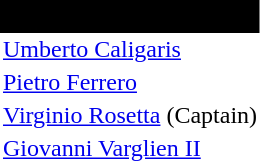<table class="toccolours" border="0" cellpadding="2" cellspacing="0" align="left" style="margin:0.5em;">
<tr>
<th colspan="2" align=center bgcolor="#000000"><span>Defenders</span></th>
</tr>
<tr>
<td> <a href='#'>Umberto Caligaris</a></td>
</tr>
<tr>
<td><a href='#'>Pietro Ferrero</a></td>
</tr>
<tr>
<td><a href='#'>Virginio Rosetta</a> (Captain)</td>
</tr>
<tr>
<td><a href='#'>Giovanni Varglien II</a></td>
</tr>
</table>
